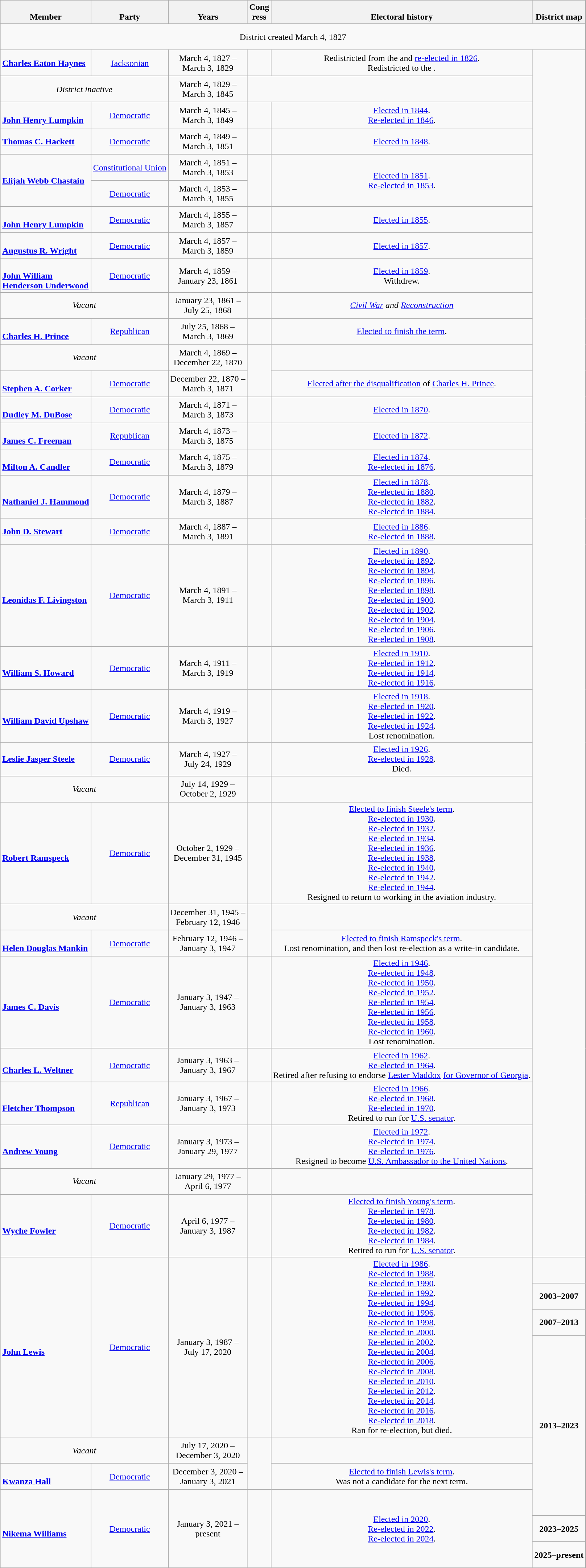<table class=wikitable style="text-align:center">
<tr valign=bottom>
<th>Member</th>
<th>Party</th>
<th>Years</th>
<th>Cong<br>ress</th>
<th>Electoral history</th>
<th>District map</th>
</tr>
<tr style="height:3em">
<td colspan="6">District created March 4, 1827</td>
</tr>
<tr style="height:3em">
<td align=left><strong><a href='#'>Charles Eaton Haynes</a></strong><br></td>
<td><a href='#'>Jacksonian</a></td>
<td nowrap>March 4, 1827 –<br>March 3, 1829</td>
<td></td>
<td>Redistricted from the  and <a href='#'>re-elected in 1826</a>.<br>Redistricted to the .</td>
</tr>
<tr style="height:3em">
<td colspan=2><em>District inactive</em></td>
<td nowrap>March 4, 1829 –<br>March 3, 1845</td>
<td colspan=2></td>
</tr>
<tr style="height:3em">
<td align=left><br><strong><a href='#'>John Henry Lumpkin</a></strong><br></td>
<td><a href='#'>Democratic</a></td>
<td nowrap>March 4, 1845 –<br>March 3, 1849</td>
<td></td>
<td><a href='#'>Elected in 1844</a>.<br><a href='#'>Re-elected in 1846</a>.<br></td>
</tr>
<tr style="height:3em">
<td align=left><strong><a href='#'>Thomas C. Hackett</a></strong><br></td>
<td><a href='#'>Democratic</a></td>
<td nowrap>March 4, 1849 –<br>March 3, 1851</td>
<td></td>
<td><a href='#'>Elected in 1848</a>.<br></td>
</tr>
<tr style="height:3em">
<td rowspan=2 align=left><strong><a href='#'>Elijah Webb Chastain</a></strong><br></td>
<td><a href='#'>Constitutional Union</a></td>
<td nowrap>March 4, 1851 –<br>March 3, 1853</td>
<td rowspan=2></td>
<td rowspan=2><a href='#'>Elected in 1851</a>.<br><a href='#'>Re-elected in 1853</a>.<br></td>
</tr>
<tr style="height:3em">
<td><a href='#'>Democratic</a></td>
<td nowrap>March 4, 1853 –<br>March 3, 1855</td>
</tr>
<tr style="height:3em">
<td align=left><br><strong><a href='#'>John Henry Lumpkin</a></strong><br></td>
<td><a href='#'>Democratic</a></td>
<td nowrap>March 4, 1855 –<br>March 3, 1857</td>
<td></td>
<td><a href='#'>Elected in 1855</a>.<br></td>
</tr>
<tr style="height:3em">
<td align=left><br><strong><a href='#'>Augustus R. Wright</a></strong><br></td>
<td><a href='#'>Democratic</a></td>
<td nowrap>March 4, 1857 –<br>March 3, 1859</td>
<td></td>
<td><a href='#'>Elected in 1857</a>.<br></td>
</tr>
<tr style="height:3em">
<td align=left><br><strong><a href='#'>John William <br>Henderson Underwood</a></strong><br></td>
<td><a href='#'>Democratic</a></td>
<td nowrap>March 4, 1859 –<br>January 23, 1861</td>
<td></td>
<td><a href='#'>Elected in 1859</a>.<br>Withdrew.</td>
</tr>
<tr style="height:3em">
<td colspan=2><em>Vacant</em></td>
<td nowrap>January 23, 1861 –<br>July 25, 1868</td>
<td></td>
<td><em><a href='#'>Civil War</a> and <a href='#'>Reconstruction</a></em></td>
</tr>
<tr style="height:3em">
<td align=left><br><strong><a href='#'>Charles H. Prince</a></strong><br></td>
<td><a href='#'>Republican</a></td>
<td nowrap>July 25, 1868 –<br>March 3, 1869</td>
<td></td>
<td><a href='#'>Elected to finish the term</a>.<br></td>
</tr>
<tr style="height:3em">
<td colspan=2><em>Vacant</em></td>
<td nowrap>March 4, 1869 –<br>December 22, 1870</td>
<td rowspan=2></td>
<td></td>
</tr>
<tr style="height:3em">
<td align=left><br><strong><a href='#'>Stephen A. Corker</a></strong><br></td>
<td><a href='#'>Democratic</a></td>
<td nowrap>December 22, 1870 –<br>March 3, 1871</td>
<td><a href='#'>Elected after the disqualification</a> of <a href='#'>Charles H. Prince</a>.<br></td>
</tr>
<tr style="height:3em">
<td align=left><br><strong><a href='#'>Dudley M. DuBose</a></strong><br></td>
<td><a href='#'>Democratic</a></td>
<td nowrap>March 4, 1871 –<br>March 3, 1873</td>
<td></td>
<td><a href='#'>Elected in 1870</a>.<br></td>
</tr>
<tr style="height:3em">
<td align=left> <br> <strong><a href='#'>James C. Freeman</a></strong><br></td>
<td><a href='#'>Republican</a></td>
<td nowrap>March 4, 1873 –<br>March 3, 1875</td>
<td></td>
<td><a href='#'>Elected in 1872</a>.<br></td>
</tr>
<tr style="height:3em">
<td align=left><br><strong><a href='#'>Milton A. Candler</a></strong><br></td>
<td><a href='#'>Democratic</a></td>
<td nowrap>March 4, 1875 –<br>March 3, 1879</td>
<td></td>
<td><a href='#'>Elected in 1874</a>.<br><a href='#'>Re-elected in 1876</a>.<br></td>
</tr>
<tr style="height:3em">
<td align=left><br><strong><a href='#'>Nathaniel J. Hammond</a></strong><br></td>
<td><a href='#'>Democratic</a></td>
<td nowrap>March 4, 1879 –<br>March 3, 1887</td>
<td></td>
<td><a href='#'>Elected in 1878</a>.<br><a href='#'>Re-elected in 1880</a>.<br><a href='#'>Re-elected in 1882</a>.<br><a href='#'>Re-elected in 1884</a>.<br></td>
</tr>
<tr style="height:3em">
<td align=left><strong><a href='#'>John D. Stewart</a></strong><br></td>
<td><a href='#'>Democratic</a></td>
<td nowrap>March 4, 1887 –<br>March 3, 1891</td>
<td></td>
<td><a href='#'>Elected in 1886</a>.<br><a href='#'>Re-elected in 1888</a>.<br></td>
</tr>
<tr style="height:3em">
<td align=left> <br> <strong><a href='#'>Leonidas F. Livingston</a></strong><br></td>
<td><a href='#'>Democratic</a></td>
<td nowrap>March 4, 1891 –<br>March 3, 1911</td>
<td></td>
<td><a href='#'>Elected in 1890</a>.<br><a href='#'>Re-elected in 1892</a>.<br><a href='#'>Re-elected in 1894</a>.<br><a href='#'>Re-elected in 1896</a>.<br><a href='#'>Re-elected in 1898</a>.<br><a href='#'>Re-elected in 1900</a>.<br><a href='#'>Re-elected in 1902</a>.<br><a href='#'>Re-elected in 1904</a>.<br><a href='#'>Re-elected in 1906</a>.<br><a href='#'>Re-elected in 1908</a>.<br></td>
</tr>
<tr style="height:3em">
<td align=left><br><strong><a href='#'>William S. Howard</a></strong><br></td>
<td><a href='#'>Democratic</a></td>
<td nowrap>March 4, 1911 –<br>March 3, 1919</td>
<td></td>
<td><a href='#'>Elected in 1910</a>.<br><a href='#'>Re-elected in 1912</a>.<br><a href='#'>Re-elected in 1914</a>.<br><a href='#'>Re-elected in 1916</a>.<br></td>
</tr>
<tr style="height:3em">
<td align=left><br><strong><a href='#'>William David Upshaw</a></strong><br></td>
<td><a href='#'>Democratic</a></td>
<td nowrap>March 4, 1919 –<br>March 3, 1927</td>
<td></td>
<td><a href='#'>Elected in 1918</a>.<br><a href='#'>Re-elected in 1920</a>.<br><a href='#'>Re-elected in 1922</a>.<br><a href='#'>Re-elected in 1924</a>.<br>Lost renomination.</td>
</tr>
<tr style="height:3em">
<td align=left><strong><a href='#'>Leslie Jasper Steele</a></strong><br></td>
<td><a href='#'>Democratic</a></td>
<td nowrap>March 4, 1927 –<br>July 24, 1929</td>
<td></td>
<td><a href='#'>Elected in 1926</a>.<br><a href='#'>Re-elected in 1928</a>.<br>Died.</td>
</tr>
<tr style="height:3em">
<td colspan=2><em>Vacant</em></td>
<td nowrap>July 14, 1929 –<br>October 2, 1929</td>
<td></td>
<td></td>
</tr>
<tr style="height:3em">
<td align=left><br><strong><a href='#'>Robert Ramspeck</a></strong><br></td>
<td><a href='#'>Democratic</a></td>
<td nowrap>October 2, 1929 –<br>December 31, 1945</td>
<td></td>
<td><a href='#'>Elected to finish Steele's term</a>.<br><a href='#'>Re-elected in 1930</a>.<br><a href='#'>Re-elected in 1932</a>.<br><a href='#'>Re-elected in 1934</a>.<br><a href='#'>Re-elected in 1936</a>.<br><a href='#'>Re-elected in 1938</a>.<br><a href='#'>Re-elected in 1940</a>.<br><a href='#'>Re-elected in 1942</a>.<br><a href='#'>Re-elected in 1944</a>.<br>Resigned to return to working in the aviation industry.</td>
</tr>
<tr style="height:3em">
<td colspan=2><em>Vacant</em></td>
<td nowrap>December 31, 1945 –<br>February 12, 1946</td>
<td rowspan=2></td>
<td></td>
</tr>
<tr style="height:3em">
<td align=left><br><strong><a href='#'>Helen Douglas Mankin</a></strong><br></td>
<td><a href='#'>Democratic</a></td>
<td nowrap>February 12, 1946 –<br>January 3, 1947</td>
<td><a href='#'>Elected to finish Ramspeck's term</a>.<br>Lost renomination, and then lost re-election as a write-in candidate.</td>
</tr>
<tr style="height:3em">
<td align=left><br><strong><a href='#'>James C. Davis</a></strong><br></td>
<td><a href='#'>Democratic</a></td>
<td nowrap>January 3, 1947 –<br>January 3, 1963</td>
<td></td>
<td><a href='#'>Elected in 1946</a>.<br><a href='#'>Re-elected in 1948</a>.<br><a href='#'>Re-elected in 1950</a>.<br><a href='#'>Re-elected in 1952</a>.<br><a href='#'>Re-elected in 1954</a>.<br><a href='#'>Re-elected in 1956</a>.<br><a href='#'>Re-elected in 1958</a>.<br><a href='#'>Re-elected in 1960</a>.<br>Lost renomination.</td>
</tr>
<tr style="height:3em">
<td align=left><br><strong><a href='#'>Charles L. Weltner</a></strong><br></td>
<td><a href='#'>Democratic</a></td>
<td nowrap>January 3, 1963 –<br>January 3, 1967</td>
<td></td>
<td><a href='#'>Elected in 1962</a>.<br><a href='#'>Re-elected in 1964</a>.<br>Retired after refusing to endorse <a href='#'>Lester Maddox</a> <a href='#'>for Governor of Georgia</a>.</td>
</tr>
<tr style="height:3em">
<td align=left><br><strong><a href='#'>Fletcher Thompson</a></strong><br></td>
<td><a href='#'>Republican</a></td>
<td nowrap>January 3, 1967 –<br>January 3, 1973</td>
<td></td>
<td><a href='#'>Elected in 1966</a>.<br><a href='#'>Re-elected in 1968</a>.<br><a href='#'>Re-elected in 1970</a>.<br>Retired to run for <a href='#'>U.S. senator</a>.</td>
</tr>
<tr style="height:3em">
<td align=left><br><strong><a href='#'>Andrew Young</a></strong><br></td>
<td><a href='#'>Democratic</a></td>
<td nowrap>January 3, 1973 –<br>January 29, 1977</td>
<td></td>
<td><a href='#'>Elected in 1972</a>.<br><a href='#'>Re-elected in 1974</a>.<br><a href='#'>Re-elected in 1976</a>.<br>Resigned to become <a href='#'>U.S. Ambassador to the United Nations</a>.</td>
</tr>
<tr style="height:3em">
<td colspan=2><em>Vacant</em></td>
<td nowrap>January 29, 1977 –<br>April 6, 1977</td>
<td></td>
<td></td>
</tr>
<tr style="height:3em">
<td align=left><br><strong><a href='#'>Wyche Fowler</a></strong><br></td>
<td><a href='#'>Democratic</a></td>
<td nowrap>April 6, 1977 –<br>January 3, 1987</td>
<td></td>
<td><a href='#'>Elected to finish Young's term</a>.<br><a href='#'>Re-elected in 1978</a>.<br><a href='#'>Re-elected in 1980</a>.<br><a href='#'>Re-elected in 1982</a>.<br><a href='#'>Re-elected in 1984</a>.<br>Retired to run for <a href='#'>U.S. senator</a>.</td>
</tr>
<tr style="height:3em">
<td rowspan=4 align=left><br><strong><a href='#'>John Lewis</a></strong><br></td>
<td rowspan=4 ><a href='#'>Democratic</a></td>
<td rowspan=4 nowrap>January 3, 1987 –<br>July 17, 2020</td>
<td rowspan=4></td>
<td rowspan=4><a href='#'>Elected in 1986</a>.<br><a href='#'>Re-elected in 1988</a>.<br><a href='#'>Re-elected in 1990</a>.<br><a href='#'>Re-elected in 1992</a>.<br><a href='#'>Re-elected in 1994</a>.<br><a href='#'>Re-elected in 1996</a>.<br><a href='#'>Re-elected in 1998</a>.<br><a href='#'>Re-elected in 2000</a>.<br><a href='#'>Re-elected in 2002</a>.<br><a href='#'>Re-elected in 2004</a>.<br><a href='#'>Re-elected in 2006</a>.<br><a href='#'>Re-elected in 2008</a>.<br><a href='#'>Re-elected in 2010</a>.<br><a href='#'>Re-elected in 2012</a>.<br><a href='#'>Re-elected in 2014</a>.<br><a href='#'>Re-elected in 2016</a>.<br><a href='#'>Re-elected in 2018</a>.<br>Ran for re-election, but died.</td>
<td></td>
</tr>
<tr style="height:3em">
<td><strong>2003–2007</strong><br></td>
</tr>
<tr style="height:3em">
<td><strong>2007–2013</strong><br></td>
</tr>
<tr style="height:3em">
<td rowspan=4><strong>2013–2023</strong><br></td>
</tr>
<tr style="height:3em">
<td colspan=2><em>Vacant</em></td>
<td nowrap>July 17, 2020 –<br>December 3, 2020</td>
<td rowspan=2></td>
<td></td>
</tr>
<tr style="height:3em">
<td align=left><br><strong><a href='#'>Kwanza Hall</a></strong><br></td>
<td><a href='#'>Democratic</a></td>
<td nowrap>December 3, 2020 –<br>January 3, 2021</td>
<td><a href='#'>Elected to finish Lewis's term</a>.<br>Was not a candidate for the next term.</td>
</tr>
<tr style="height:3em">
<td rowspan=3 align=left><br><strong><a href='#'>Nikema Williams</a></strong><br></td>
<td rowspan=3 ><a href='#'>Democratic</a></td>
<td rowspan=3 nowrap>January 3, 2021 –<br>present</td>
<td rowspan=3></td>
<td rowspan=3><a href='#'>Elected in 2020</a>.<br><a href='#'>Re-elected in 2022</a>.<br><a href='#'>Re-elected in 2024</a>.</td>
</tr>
<tr style="height:3em">
<td><strong>2023–2025</strong><br></td>
</tr>
<tr style="height:3em">
<td><strong>2025–present</strong><br></td>
</tr>
</table>
